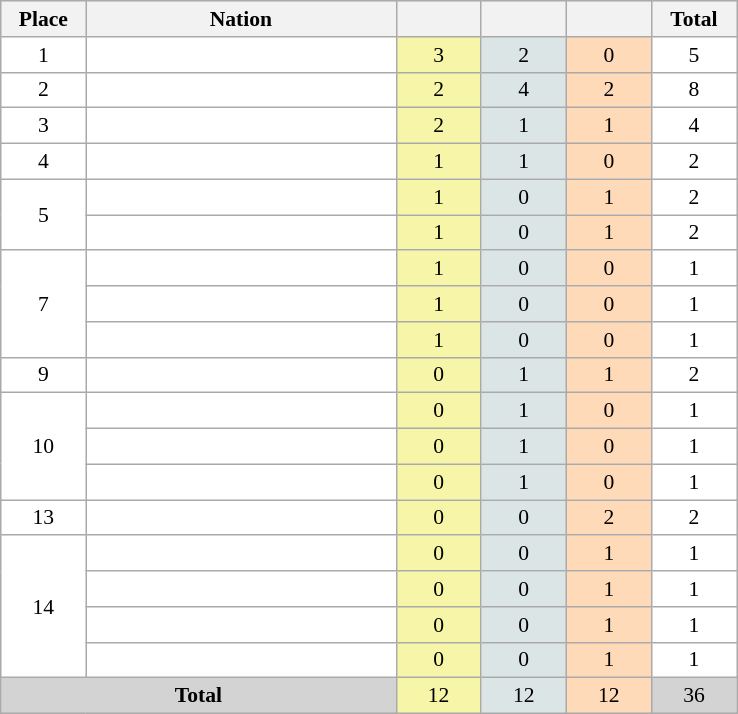<table class=wikitable style="border:1px solid #AAAAAA;font-size:90%">
<tr bgcolor="#EFEFEF">
<th width=50>Place</th>
<th width=200>Nation</th>
<th width=50></th>
<th width=50></th>
<th width=50></th>
<th width=50>Total</th>
</tr>
<tr align="center" valign="center" bgcolor="#FFFFFF">
<td>1</td>
<td align="left"></td>
<td style="background:#F7F6A8;">3</td>
<td style="background:#DCE5E5;">2</td>
<td style="background:#FFDAB9;">0</td>
<td>5</td>
</tr>
<tr align="center" valign="center" bgcolor="#FFFFFF">
<td>2</td>
<td align="left"></td>
<td style="background:#F7F6A8;">2</td>
<td style="background:#DCE5E5;">4</td>
<td style="background:#FFDAB9;">2</td>
<td>8</td>
</tr>
<tr align="center" valign="center" bgcolor="#FFFFFF">
<td>3</td>
<td align="left"></td>
<td style="background:#F7F6A8;">2</td>
<td style="background:#DCE5E5;">1</td>
<td style="background:#FFDAB9;">1</td>
<td>4</td>
</tr>
<tr align="center" valign="center" bgcolor="#FFFFFF">
<td>4</td>
<td align="left"></td>
<td style="background:#F7F6A8;">1</td>
<td style="background:#DCE5E5;">1</td>
<td style="background:#FFDAB9;">0</td>
<td>2</td>
</tr>
<tr align="center" valign="center" bgcolor="#FFFFFF">
<td rowspan=2>5</td>
<td align="left"></td>
<td style="background:#F7F6A8;">1</td>
<td style="background:#DCE5E5;">0</td>
<td style="background:#FFDAB9;">1</td>
<td>2</td>
</tr>
<tr align="center" valign="center" bgcolor="#FFFFFF">
<td align="left"></td>
<td style="background:#F7F6A8;">1</td>
<td style="background:#DCE5E5;">0</td>
<td style="background:#FFDAB9;">1</td>
<td>2</td>
</tr>
<tr align="center" valign="center" bgcolor="#FFFFFF">
<td rowspan=3>7</td>
<td align="left"></td>
<td style="background:#F7F6A8;">1</td>
<td style="background:#DCE5E5;">0</td>
<td style="background:#FFDAB9;">0</td>
<td>1</td>
</tr>
<tr align="center" valign="center" bgcolor="#FFFFFF">
<td align="left"></td>
<td style="background:#F7F6A8;">1</td>
<td style="background:#DCE5E5;">0</td>
<td style="background:#FFDAB9;">0</td>
<td>1</td>
</tr>
<tr align="center" valign="center" bgcolor="#FFFFFF">
<td align="left"></td>
<td style="background:#F7F6A8;">1</td>
<td style="background:#DCE5E5;">0</td>
<td style="background:#FFDAB9;">0</td>
<td>1</td>
</tr>
<tr align="center" valign="center" bgcolor="#FFFFFF">
<td>9</td>
<td align="left"></td>
<td style="background:#F7F6A8;">0</td>
<td style="background:#DCE5E5;">1</td>
<td style="background:#FFDAB9;">1</td>
<td>2</td>
</tr>
<tr align="center" valign="center" bgcolor="#FFFFFF">
<td rowspan=3>10</td>
<td align="left"></td>
<td style="background:#F7F6A8;">0</td>
<td style="background:#DCE5E5;">1</td>
<td style="background:#FFDAB9;">0</td>
<td>1</td>
</tr>
<tr align="center" valign="center" bgcolor="#FFFFFF">
<td align="left"></td>
<td style="background:#F7F6A8;">0</td>
<td style="background:#DCE5E5;">1</td>
<td style="background:#FFDAB9;">0</td>
<td>1</td>
</tr>
<tr align="center" valign="center" bgcolor="#FFFFFF">
<td align="left"></td>
<td style="background:#F7F6A8;">0</td>
<td style="background:#DCE5E5;">1</td>
<td style="background:#FFDAB9;">0</td>
<td>1</td>
</tr>
<tr align="center" valign="center" bgcolor="#FFFFFF">
<td>13</td>
<td align="left"></td>
<td style="background:#F7F6A8;">0</td>
<td style="background:#DCE5E5;">0</td>
<td style="background:#FFDAB9;">2</td>
<td>2</td>
</tr>
<tr align="center" valign="center" bgcolor="#FFFFFF">
<td rowspan=4>14</td>
<td align="left"></td>
<td style="background:#F7F6A8;">0</td>
<td style="background:#DCE5E5;">0</td>
<td style="background:#FFDAB9;">1</td>
<td>1</td>
</tr>
<tr align="center" valign="center" bgcolor="#FFFFFF">
<td align="left"></td>
<td style="background:#F7F6A8;">0</td>
<td style="background:#DCE5E5;">0</td>
<td style="background:#FFDAB9;">1</td>
<td>1</td>
</tr>
<tr align="center" valign="center" bgcolor="#FFFFFF">
<td align="left"></td>
<td style="background:#F7F6A8;">0</td>
<td style="background:#DCE5E5;">0</td>
<td style="background:#FFDAB9;">1</td>
<td>1</td>
</tr>
<tr align="center" valign="center" bgcolor="#FFFFFF">
<td align="left"></td>
<td style="background:#F7F6A8;">0</td>
<td style="background:#DCE5E5;">0</td>
<td style="background:#FFDAB9;">1</td>
<td>1</td>
</tr>
<tr align="center">
<td colspan="2" bgcolor=D3D3D3><strong>Total</strong></td>
<td style="background:#F7F6A8;">12</td>
<td style="background:#DCE5E5;">12</td>
<td style="background:#FFDAB9;">12</td>
<td bgcolor=D3D3D3>36</td>
</tr>
</table>
